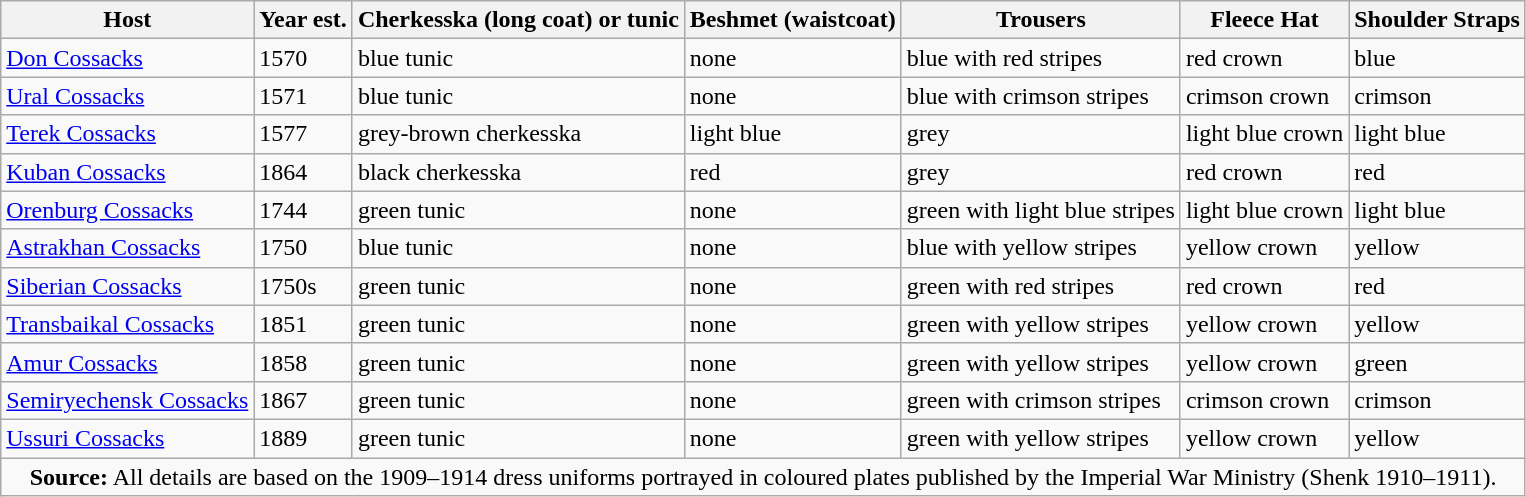<table class="wikitable">
<tr>
<th>Host</th>
<th>Year est.</th>
<th>Cherkesska (long coat) or tunic</th>
<th>Beshmet (waistcoat)</th>
<th>Trousers</th>
<th>Fleece Hat</th>
<th>Shoulder Straps</th>
</tr>
<tr>
<td><a href='#'>Don Cossacks</a></td>
<td>1570</td>
<td>blue tunic</td>
<td>none</td>
<td>blue with red stripes</td>
<td>red crown</td>
<td>blue</td>
</tr>
<tr>
<td><a href='#'>Ural Cossacks</a></td>
<td>1571</td>
<td>blue tunic</td>
<td>none</td>
<td>blue with crimson stripes</td>
<td>crimson crown</td>
<td>crimson</td>
</tr>
<tr>
<td><a href='#'>Terek Cossacks</a></td>
<td>1577</td>
<td>grey-brown cherkesska</td>
<td>light blue</td>
<td>grey</td>
<td>light blue crown</td>
<td>light blue</td>
</tr>
<tr>
<td><a href='#'>Kuban Cossacks</a></td>
<td>1864</td>
<td>black cherkesska</td>
<td>red</td>
<td>grey</td>
<td>red crown</td>
<td>red</td>
</tr>
<tr>
<td><a href='#'>Orenburg Cossacks</a></td>
<td>1744</td>
<td>green tunic</td>
<td>none</td>
<td>green with light blue stripes</td>
<td>light blue crown</td>
<td>light blue</td>
</tr>
<tr>
<td><a href='#'>Astrakhan Cossacks</a></td>
<td>1750</td>
<td>blue tunic</td>
<td>none</td>
<td>blue with yellow stripes</td>
<td>yellow crown</td>
<td>yellow</td>
</tr>
<tr>
<td><a href='#'>Siberian Cossacks</a></td>
<td>1750s</td>
<td>green tunic</td>
<td>none</td>
<td>green with red stripes</td>
<td>red crown</td>
<td>red</td>
</tr>
<tr>
<td><a href='#'>Transbaikal Cossacks</a></td>
<td>1851</td>
<td>green tunic</td>
<td>none</td>
<td>green with yellow stripes</td>
<td>yellow crown</td>
<td>yellow</td>
</tr>
<tr>
<td><a href='#'>Amur Cossacks</a></td>
<td>1858</td>
<td>green tunic</td>
<td>none</td>
<td>green with yellow stripes</td>
<td>yellow crown</td>
<td>green</td>
</tr>
<tr>
<td><a href='#'>Semiryechensk Cossacks</a></td>
<td>1867</td>
<td>green tunic</td>
<td>none</td>
<td>green with crimson stripes</td>
<td>crimson crown</td>
<td>crimson</td>
</tr>
<tr>
<td><a href='#'>Ussuri Cossacks</a></td>
<td>1889</td>
<td>green tunic</td>
<td>none</td>
<td>green with yellow stripes</td>
<td>yellow crown</td>
<td>yellow</td>
</tr>
<tr>
<td colspan="7" style="text-align: center;"><strong>Source:</strong> All details are based on the 1909–1914 dress uniforms portrayed in coloured plates published by the Imperial War Ministry (Shenk 1910–1911).</td>
</tr>
</table>
